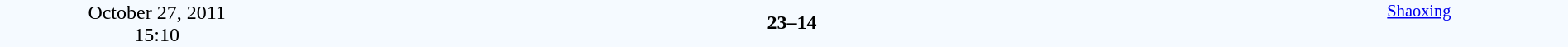<table style="width: 100%; background:#F5FAFF;" cellspacing="0">
<tr>
<td align=center rowspan=3 width=20%>October 27, 2011<br>15:10</td>
</tr>
<tr>
<td width=24% align=right><strong></strong></td>
<td align=center width=13%><strong>23–14</strong></td>
<td width=24%></td>
<td style=font-size:85% rowspan=3 valign=top align=center><a href='#'>Shaoxing</a></td>
</tr>
<tr style=font-size:85%>
<td align=right></td>
<td align=center></td>
<td></td>
</tr>
</table>
